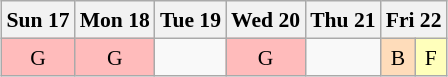<table class="wikitable" style="margin:0.5em auto; font-size:90%; line-height:1.25em;text-align:center">
<tr>
<th>Sun 17</th>
<th>Mon 18</th>
<th>Tue 19</th>
<th>Wed 20</th>
<th>Thu 21</th>
<th colspan="2">Fri 22</th>
</tr>
<tr>
<td bgcolor="#FFBBBB">G</td>
<td bgcolor="#FFBBBB">G</td>
<td></td>
<td bgcolor="#FFBBBB">G</td>
<td></td>
<td bgcolor="#FEDCBA">B</td>
<td bgcolor="#FFFFBB">F</td>
</tr>
</table>
